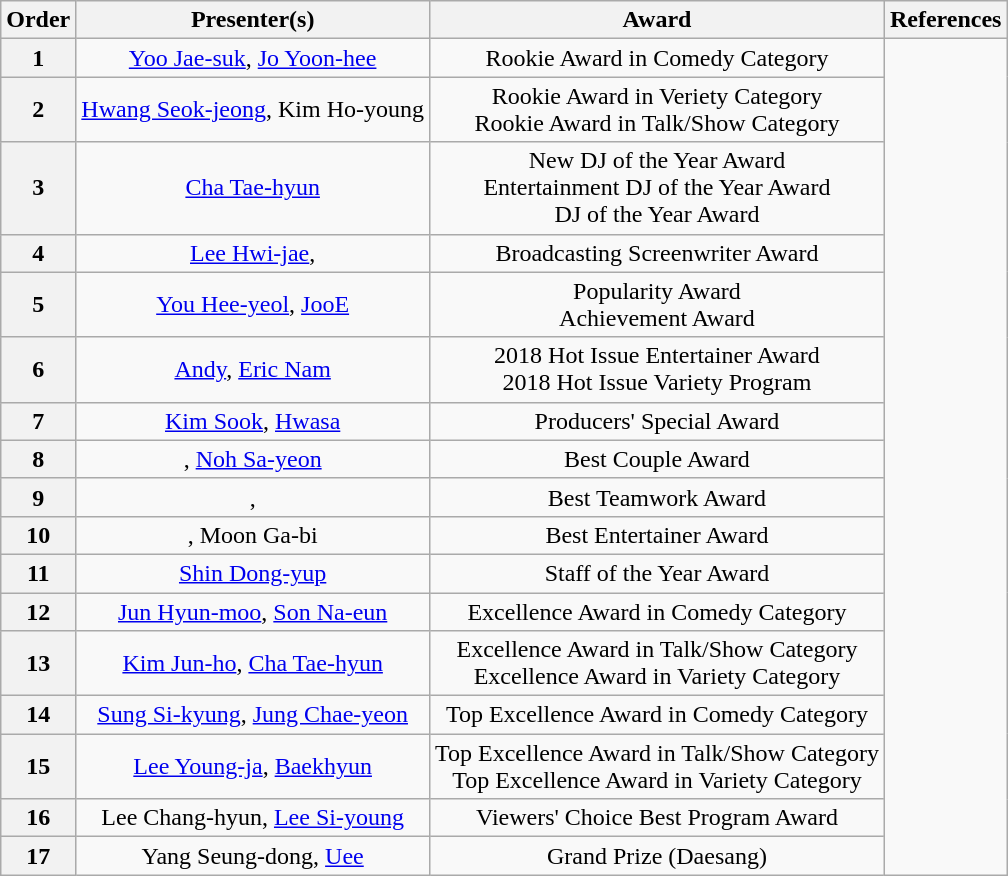<table class="wikitable" style="text-align:center;">
<tr>
<th>Order</th>
<th>Presenter(s)</th>
<th>Award</th>
<th>References</th>
</tr>
<tr>
<th>1</th>
<td><a href='#'>Yoo Jae-suk</a>, <a href='#'>Jo Yoon-hee</a></td>
<td>Rookie Award in Comedy Category</td>
<td rowspan=17></td>
</tr>
<tr>
<th>2</th>
<td><a href='#'>Hwang Seok-jeong</a>, Kim Ho-young</td>
<td>Rookie Award in Veriety Category<br>Rookie Award in Talk/Show Category</td>
</tr>
<tr>
<th>3</th>
<td><a href='#'>Cha Tae-hyun</a></td>
<td>New DJ of the Year Award<br>Entertainment DJ of the Year Award<br>DJ of the Year Award</td>
</tr>
<tr>
<th>4</th>
<td><a href='#'>Lee Hwi-jae</a>, </td>
<td>Broadcasting Screenwriter Award</td>
</tr>
<tr>
<th>5</th>
<td><a href='#'>You Hee-yeol</a>, <a href='#'>JooE</a></td>
<td>Popularity Award<br>Achievement Award</td>
</tr>
<tr>
<th>6</th>
<td><a href='#'>Andy</a>, <a href='#'>Eric Nam</a></td>
<td>2018 Hot Issue Entertainer Award<br>2018 Hot Issue Variety Program</td>
</tr>
<tr>
<th>7</th>
<td><a href='#'>Kim Sook</a>, <a href='#'>Hwasa</a></td>
<td>Producers' Special Award</td>
</tr>
<tr>
<th>8</th>
<td>, <a href='#'>Noh Sa-yeon</a></td>
<td>Best Couple Award</td>
</tr>
<tr>
<th>9</th>
<td>, </td>
<td>Best Teamwork Award</td>
</tr>
<tr>
<th>10</th>
<td>, Moon Ga-bi</td>
<td>Best Entertainer Award</td>
</tr>
<tr>
<th>11</th>
<td><a href='#'>Shin Dong-yup</a></td>
<td>Staff of the Year Award</td>
</tr>
<tr>
<th>12</th>
<td><a href='#'>Jun Hyun-moo</a>, <a href='#'>Son Na-eun</a></td>
<td>Excellence Award in Comedy Category</td>
</tr>
<tr>
<th>13</th>
<td><a href='#'>Kim Jun-ho</a>, <a href='#'>Cha Tae-hyun</a></td>
<td>Excellence Award in Talk/Show Category<br>Excellence Award in Variety Category</td>
</tr>
<tr>
<th>14</th>
<td><a href='#'>Sung Si-kyung</a>, <a href='#'>Jung Chae-yeon</a></td>
<td>Top Excellence Award in Comedy Category</td>
</tr>
<tr>
<th>15</th>
<td><a href='#'>Lee Young-ja</a>, <a href='#'>Baekhyun</a></td>
<td>Top Excellence Award in Talk/Show Category<br>Top Excellence Award in Variety Category</td>
</tr>
<tr>
<th>16</th>
<td>Lee Chang-hyun, <a href='#'>Lee Si-young</a></td>
<td>Viewers' Choice Best Program Award</td>
</tr>
<tr>
<th>17</th>
<td>Yang Seung-dong, <a href='#'>Uee</a></td>
<td>Grand Prize (Daesang)</td>
</tr>
</table>
